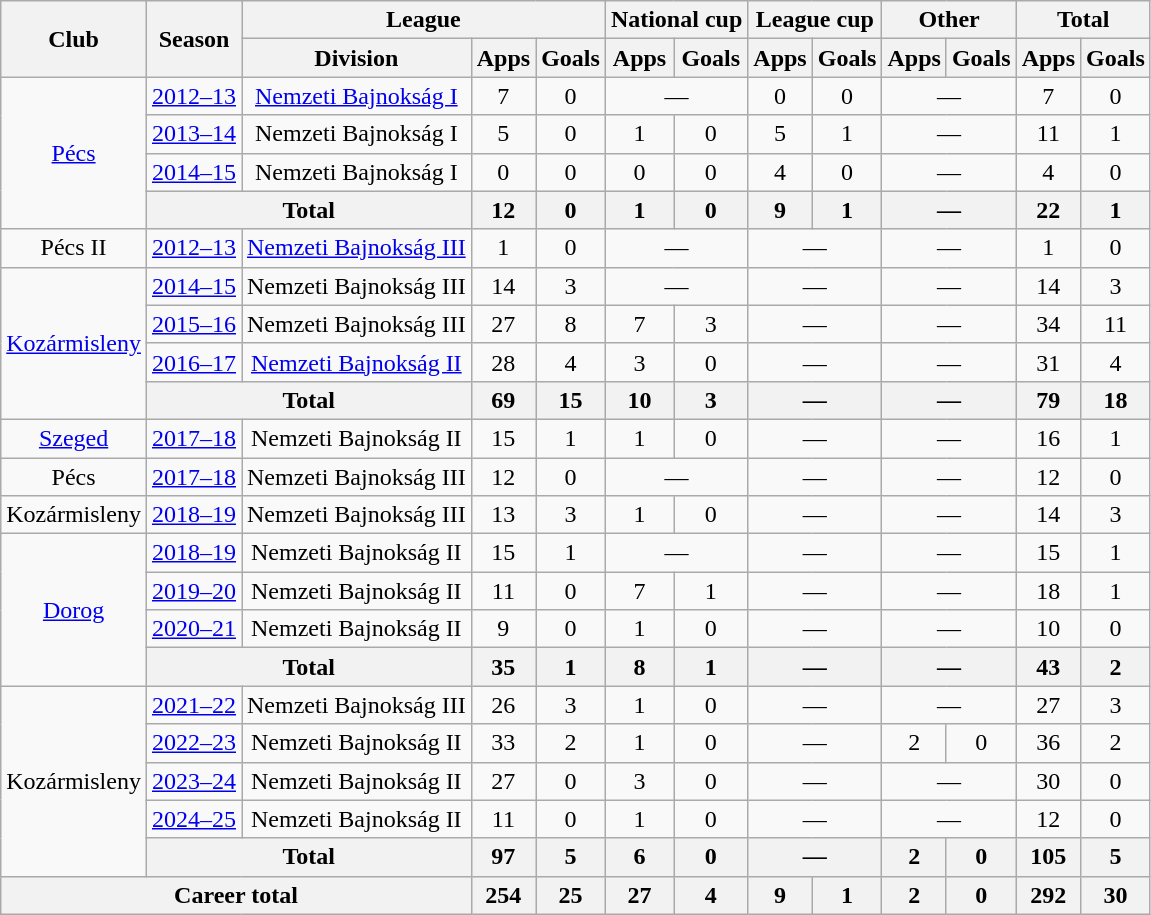<table class="wikitable" style="text-align: center;">
<tr>
<th rowspan="2">Club</th>
<th rowspan="2">Season</th>
<th colspan="3">League</th>
<th colspan="2">National cup</th>
<th colspan="2">League cup</th>
<th colspan="2">Other</th>
<th colspan="2">Total</th>
</tr>
<tr>
<th>Division</th>
<th>Apps</th>
<th>Goals</th>
<th>Apps</th>
<th>Goals</th>
<th>Apps</th>
<th>Goals</th>
<th>Apps</th>
<th>Goals</th>
<th>Apps</th>
<th>Goals</th>
</tr>
<tr>
<td rowspan="4"><a href='#'>Pécs</a></td>
<td><a href='#'>2012–13</a></td>
<td><a href='#'>Nemzeti Bajnokság I</a></td>
<td>7</td>
<td>0</td>
<td colspan="2">—</td>
<td>0</td>
<td>0</td>
<td colspan="2">—</td>
<td>7</td>
<td>0</td>
</tr>
<tr>
<td><a href='#'>2013–14</a></td>
<td>Nemzeti Bajnokság I</td>
<td>5</td>
<td>0</td>
<td>1</td>
<td>0</td>
<td>5</td>
<td>1</td>
<td colspan="2">—</td>
<td>11</td>
<td>1</td>
</tr>
<tr>
<td><a href='#'>2014–15</a></td>
<td>Nemzeti Bajnokság I</td>
<td>0</td>
<td>0</td>
<td>0</td>
<td>0</td>
<td>4</td>
<td>0</td>
<td colspan="2">—</td>
<td>4</td>
<td>0</td>
</tr>
<tr>
<th colspan="2">Total</th>
<th>12</th>
<th>0</th>
<th>1</th>
<th>0</th>
<th>9</th>
<th>1</th>
<th colspan="2">—</th>
<th>22</th>
<th>1</th>
</tr>
<tr>
<td>Pécs II</td>
<td><a href='#'>2012–13</a></td>
<td><a href='#'>Nemzeti Bajnokság III</a></td>
<td>1</td>
<td>0</td>
<td colspan="2">—</td>
<td colspan="2">—</td>
<td colspan="2">—</td>
<td>1</td>
<td>0</td>
</tr>
<tr>
<td rowspan="4"><a href='#'>Kozármisleny</a></td>
<td><a href='#'>2014–15</a></td>
<td>Nemzeti Bajnokság III</td>
<td>14</td>
<td>3</td>
<td colspan="2">—</td>
<td colspan="2">—</td>
<td colspan="2">—</td>
<td>14</td>
<td>3</td>
</tr>
<tr>
<td><a href='#'>2015–16</a></td>
<td>Nemzeti Bajnokság III</td>
<td>27</td>
<td>8</td>
<td>7</td>
<td>3</td>
<td colspan="2">—</td>
<td colspan="2">—</td>
<td>34</td>
<td>11</td>
</tr>
<tr>
<td><a href='#'>2016–17</a></td>
<td><a href='#'>Nemzeti Bajnokság II</a></td>
<td>28</td>
<td>4</td>
<td>3</td>
<td>0</td>
<td colspan="2">—</td>
<td colspan="2">—</td>
<td>31</td>
<td>4</td>
</tr>
<tr>
<th colspan="2">Total</th>
<th>69</th>
<th>15</th>
<th>10</th>
<th>3</th>
<th colspan="2">—</th>
<th colspan="2">—</th>
<th>79</th>
<th>18</th>
</tr>
<tr>
<td><a href='#'>Szeged</a></td>
<td><a href='#'>2017–18</a></td>
<td>Nemzeti Bajnokság II</td>
<td>15</td>
<td>1</td>
<td>1</td>
<td>0</td>
<td colspan="2">—</td>
<td colspan="2">—</td>
<td>16</td>
<td>1</td>
</tr>
<tr>
<td>Pécs</td>
<td><a href='#'>2017–18</a></td>
<td>Nemzeti Bajnokság III</td>
<td>12</td>
<td>0</td>
<td colspan="2">—</td>
<td colspan="2">—</td>
<td colspan="2">—</td>
<td>12</td>
<td>0</td>
</tr>
<tr>
<td>Kozármisleny</td>
<td><a href='#'>2018–19</a></td>
<td>Nemzeti Bajnokság III</td>
<td>13</td>
<td>3</td>
<td>1</td>
<td>0</td>
<td colspan="2">—</td>
<td colspan="2">—</td>
<td>14</td>
<td>3</td>
</tr>
<tr>
<td rowspan="4"><a href='#'>Dorog</a></td>
<td><a href='#'>2018–19</a></td>
<td>Nemzeti Bajnokság II</td>
<td>15</td>
<td>1</td>
<td colspan="2">—</td>
<td colspan="2">—</td>
<td colspan="2">—</td>
<td>15</td>
<td>1</td>
</tr>
<tr>
<td><a href='#'>2019–20</a></td>
<td>Nemzeti Bajnokság II</td>
<td>11</td>
<td>0</td>
<td>7</td>
<td>1</td>
<td colspan="2">—</td>
<td colspan="2">—</td>
<td>18</td>
<td>1</td>
</tr>
<tr>
<td><a href='#'>2020–21</a></td>
<td>Nemzeti Bajnokság II</td>
<td>9</td>
<td>0</td>
<td>1</td>
<td>0</td>
<td colspan="2">—</td>
<td colspan="2">—</td>
<td>10</td>
<td>0</td>
</tr>
<tr>
<th colspan="2">Total</th>
<th>35</th>
<th>1</th>
<th>8</th>
<th>1</th>
<th colspan="2">—</th>
<th colspan="2">—</th>
<th>43</th>
<th>2</th>
</tr>
<tr>
<td rowspan="5">Kozármisleny</td>
<td><a href='#'>2021–22</a></td>
<td>Nemzeti Bajnokság III</td>
<td>26</td>
<td>3</td>
<td>1</td>
<td>0</td>
<td colspan="2">—</td>
<td colspan="2">—</td>
<td>27</td>
<td>3</td>
</tr>
<tr>
<td><a href='#'>2022–23</a></td>
<td>Nemzeti Bajnokság II</td>
<td>33</td>
<td>2</td>
<td>1</td>
<td>0</td>
<td colspan="2">—</td>
<td>2</td>
<td>0</td>
<td>36</td>
<td>2</td>
</tr>
<tr>
<td><a href='#'>2023–24</a></td>
<td>Nemzeti Bajnokság II</td>
<td>27</td>
<td>0</td>
<td>3</td>
<td>0</td>
<td colspan="2">—</td>
<td colspan="2">—</td>
<td>30</td>
<td>0</td>
</tr>
<tr>
<td><a href='#'>2024–25</a></td>
<td>Nemzeti Bajnokság II</td>
<td>11</td>
<td>0</td>
<td>1</td>
<td>0</td>
<td colspan="2">—</td>
<td colspan="2">—</td>
<td>12</td>
<td>0</td>
</tr>
<tr>
<th colspan="2">Total</th>
<th>97</th>
<th>5</th>
<th>6</th>
<th>0</th>
<th colspan="2">—</th>
<th>2</th>
<th>0</th>
<th>105</th>
<th>5</th>
</tr>
<tr>
<th colspan="3">Career total</th>
<th>254</th>
<th>25</th>
<th>27</th>
<th>4</th>
<th>9</th>
<th>1</th>
<th>2</th>
<th>0</th>
<th>292</th>
<th>30</th>
</tr>
</table>
